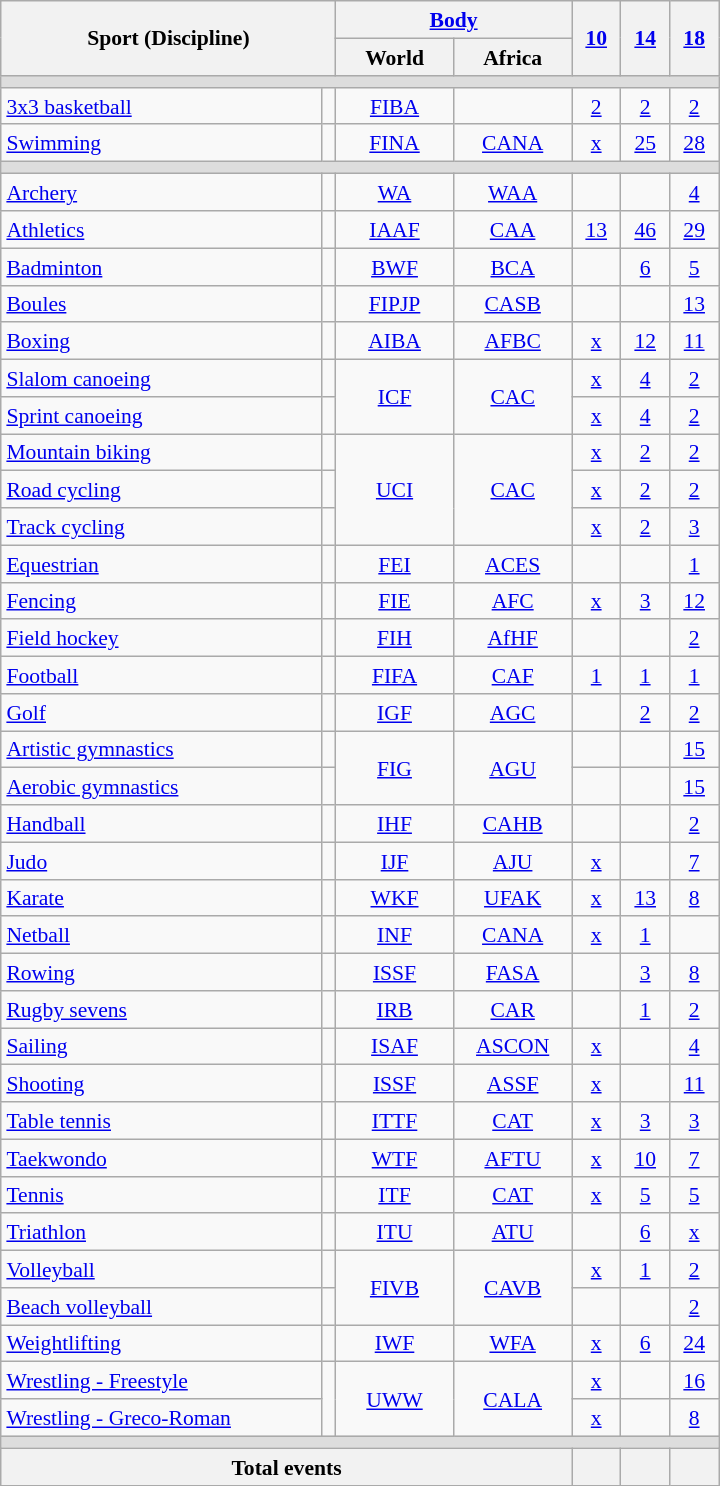<table class="wikitable" style="margin:0.5em auto;font-size:90%;line-height:1.25;text-align:center">
<tr>
<th rowspan=2 colspan=2 style="width:15em">Sport (Discipline)</th>
<th colspan=2><a href='#'>Body</a></th>
<th rowspan=2 style="width:1.80em"><a href='#'>10</a></th>
<th rowspan=2 style="width:1.80em"><a href='#'>14</a></th>
<th rowspan=2 style="width:1.80em"><a href='#'>18</a></th>
</tr>
<tr>
<th style="width:5em">World</th>
<th style="width:5em">Africa</th>
</tr>
<tr bgcolor="#DDDDDD">
<td colspan=30 style="font-size:0.2em;line-height:1"> </td>
</tr>
<tr>
<td style="text-align:left;white-space:nowrap"><a href='#'>3x3 basketball</a></td>
<td></td>
<td><a href='#'>FIBA</a></td>
<td></td>
<td><a href='#'>2</a></td>
<td><a href='#'>2</a></td>
<td><a href='#'>2</a></td>
</tr>
<tr>
<td style="text-align:left;white-space:nowrap"><a href='#'>Swimming</a></td>
<td></td>
<td><a href='#'>FINA</a></td>
<td><a href='#'>CANA</a></td>
<td><a href='#'>x</a></td>
<td><a href='#'>25</a></td>
<td><a href='#'>28</a></td>
</tr>
<tr bgcolor="#DDDDDD">
<td colspan=30 style="font-size:0.2em;line-height:1"> </td>
</tr>
<tr>
<td style="text-align:left;white-space:nowrap"><a href='#'>Archery</a></td>
<td></td>
<td><a href='#'>WA</a></td>
<td><a href='#'>WAA</a></td>
<td></td>
<td></td>
<td><a href='#'>4</a></td>
</tr>
<tr>
<td style="text-align:left;white-space:nowrap"><a href='#'>Athletics</a></td>
<td></td>
<td><a href='#'>IAAF</a></td>
<td><a href='#'>CAA</a></td>
<td><a href='#'>13</a></td>
<td><a href='#'>46</a></td>
<td><a href='#'>29</a></td>
</tr>
<tr>
<td style="text-align:left;white-space:nowrap"><a href='#'>Badminton</a></td>
<td></td>
<td><a href='#'>BWF</a></td>
<td><a href='#'>BCA</a></td>
<td></td>
<td><a href='#'>6</a></td>
<td><a href='#'>5</a></td>
</tr>
<tr>
<td style="text-align:left;white-space:nowrap"><a href='#'>Boules</a></td>
<td></td>
<td><a href='#'>FIPJP</a></td>
<td><a href='#'>CASB</a></td>
<td></td>
<td></td>
<td><a href='#'>13</a></td>
</tr>
<tr>
<td style="text-align:left;white-space:nowrap"><a href='#'>Boxing</a></td>
<td></td>
<td><a href='#'>AIBA</a></td>
<td><a href='#'>AFBC</a></td>
<td><a href='#'>x</a></td>
<td><a href='#'>12</a></td>
<td><a href='#'>11</a></td>
</tr>
<tr>
<td style="text-align:left;white-space:nowrap"><a href='#'>Slalom canoeing</a></td>
<td></td>
<td rowspan="2"><a href='#'>ICF</a></td>
<td rowspan="2"><a href='#'>CAC</a></td>
<td><a href='#'>x</a></td>
<td><a href='#'>4</a></td>
<td><a href='#'>2</a></td>
</tr>
<tr>
<td style="text-align:left;white-space:nowrap"><a href='#'>Sprint canoeing</a></td>
<td></td>
<td><a href='#'>x</a></td>
<td><a href='#'>4</a></td>
<td><a href='#'>2</a></td>
</tr>
<tr>
<td style="text-align:left;white-space:nowrap"><a href='#'>Mountain biking</a></td>
<td></td>
<td rowspan="3"><a href='#'>UCI</a></td>
<td rowspan="3"><a href='#'>CAC</a></td>
<td><a href='#'>x</a></td>
<td><a href='#'>2</a></td>
<td><a href='#'>2</a></td>
</tr>
<tr>
<td style="text-align:left;white-space:nowrap"><a href='#'>Road cycling</a></td>
<td></td>
<td><a href='#'>x</a></td>
<td><a href='#'>2</a></td>
<td><a href='#'>2</a></td>
</tr>
<tr>
<td style="text-align:left;white-space:nowrap"><a href='#'>Track cycling</a></td>
<td></td>
<td><a href='#'>x</a></td>
<td><a href='#'>2</a></td>
<td><a href='#'>3</a></td>
</tr>
<tr>
<td style="text-align:left;white-space:nowrap"><a href='#'>Equestrian</a></td>
<td></td>
<td><a href='#'>FEI</a></td>
<td><a href='#'>ACES</a></td>
<td></td>
<td></td>
<td><a href='#'>1</a></td>
</tr>
<tr>
<td style="text-align:left;white-space:nowrap"><a href='#'>Fencing</a></td>
<td></td>
<td><a href='#'>FIE</a></td>
<td><a href='#'>AFC</a></td>
<td><a href='#'>x</a></td>
<td><a href='#'>3</a></td>
<td><a href='#'>12</a></td>
</tr>
<tr>
<td style="text-align:left;white-space:nowrap"><a href='#'>Field hockey</a></td>
<td></td>
<td><a href='#'>FIH</a></td>
<td><a href='#'>AfHF</a></td>
<td></td>
<td></td>
<td><a href='#'>2</a></td>
</tr>
<tr>
<td style="text-align:left;white-space:nowrap"><a href='#'>Football</a></td>
<td></td>
<td><a href='#'>FIFA</a></td>
<td><a href='#'>CAF</a></td>
<td><a href='#'>1</a></td>
<td><a href='#'>1</a></td>
<td><a href='#'>1</a></td>
</tr>
<tr>
<td style="text-align:left;white-space:nowrap"><a href='#'>Golf</a></td>
<td></td>
<td><a href='#'>IGF</a></td>
<td><a href='#'>AGC</a></td>
<td></td>
<td><a href='#'>2</a></td>
<td><a href='#'>2</a></td>
</tr>
<tr>
<td style="text-align:left;white-space:nowrap"><a href='#'>Artistic gymnastics</a></td>
<td></td>
<td rowspan=2><a href='#'>FIG</a></td>
<td rowspan=2><a href='#'>AGU</a></td>
<td></td>
<td></td>
<td><a href='#'>15</a></td>
</tr>
<tr>
<td style="text-align:left;white-space:nowrap"><a href='#'>Aerobic gymnastics</a></td>
<td></td>
<td></td>
<td></td>
<td><a href='#'>15</a></td>
</tr>
<tr>
<td style="text-align:left;white-space:nowrap"><a href='#'>Handball</a></td>
<td></td>
<td><a href='#'>IHF</a></td>
<td><a href='#'>CAHB</a></td>
<td></td>
<td></td>
<td><a href='#'>2</a></td>
</tr>
<tr>
<td style="text-align:left;white-space:nowrap"><a href='#'>Judo</a></td>
<td></td>
<td><a href='#'>IJF</a></td>
<td><a href='#'>AJU</a></td>
<td><a href='#'>x</a></td>
<td></td>
<td><a href='#'>7</a></td>
</tr>
<tr>
<td style="text-align:left;white-space:nowrap"><a href='#'>Karate</a></td>
<td></td>
<td><a href='#'>WKF</a></td>
<td><a href='#'>UFAK</a></td>
<td><a href='#'>x</a></td>
<td><a href='#'>13</a></td>
<td><a href='#'>8</a></td>
</tr>
<tr>
<td style="text-align:left;white-space:nowrap"><a href='#'>Netball</a></td>
<td></td>
<td><a href='#'>INF</a></td>
<td><a href='#'>CANA</a></td>
<td><a href='#'>x</a></td>
<td><a href='#'>1</a></td>
<td></td>
</tr>
<tr>
<td style="text-align:left;white-space:nowrap"><a href='#'>Rowing</a></td>
<td></td>
<td><a href='#'>ISSF</a></td>
<td><a href='#'>FASA</a></td>
<td><a href='#'></a></td>
<td><a href='#'>3</a></td>
<td><a href='#'>8</a></td>
</tr>
<tr>
<td style="text-align:left;white-space:nowrap"><a href='#'>Rugby sevens</a></td>
<td></td>
<td><a href='#'>IRB</a></td>
<td><a href='#'>CAR</a></td>
<td><a href='#'></a></td>
<td><a href='#'>1</a></td>
<td><a href='#'>2</a></td>
</tr>
<tr>
<td style="text-align:left;white-space:nowrap"><a href='#'>Sailing</a></td>
<td></td>
<td><a href='#'>ISAF</a></td>
<td><a href='#'>ASCON</a></td>
<td><a href='#'>x</a></td>
<td></td>
<td><a href='#'>4</a></td>
</tr>
<tr>
<td style="text-align:left;white-space:nowrap"><a href='#'>Shooting</a></td>
<td></td>
<td><a href='#'>ISSF</a></td>
<td><a href='#'>ASSF</a></td>
<td><a href='#'>x</a></td>
<td></td>
<td><a href='#'>11</a></td>
</tr>
<tr>
<td style="text-align:left;white-space:nowrap"><a href='#'>Table tennis</a></td>
<td></td>
<td><a href='#'>ITTF</a></td>
<td><a href='#'>CAT</a></td>
<td><a href='#'>x</a></td>
<td><a href='#'>3</a></td>
<td><a href='#'>3</a></td>
</tr>
<tr>
<td style="text-align:left;white-space:nowrap"><a href='#'>Taekwondo</a></td>
<td></td>
<td><a href='#'>WTF</a></td>
<td><a href='#'>AFTU</a></td>
<td><a href='#'>x</a></td>
<td><a href='#'>10</a></td>
<td><a href='#'>7</a></td>
</tr>
<tr>
<td style="text-align:left;white-space:nowrap"><a href='#'>Tennis</a></td>
<td></td>
<td><a href='#'>ITF</a></td>
<td><a href='#'>CAT</a></td>
<td><a href='#'>x</a></td>
<td><a href='#'>5</a></td>
<td><a href='#'>5</a></td>
</tr>
<tr>
<td style="text-align:left;white-space:nowrap"><a href='#'>Triathlon</a></td>
<td></td>
<td><a href='#'>ITU</a></td>
<td><a href='#'>ATU</a></td>
<td></td>
<td><a href='#'>6</a></td>
<td><a href='#'>x</a></td>
</tr>
<tr>
<td style="text-align:left;white-space:nowrap"><a href='#'>Volleyball</a></td>
<td></td>
<td rowspan=2><a href='#'>FIVB</a></td>
<td rowspan=2><a href='#'>CAVB</a></td>
<td><a href='#'>x</a></td>
<td><a href='#'>1</a></td>
<td><a href='#'>2</a></td>
</tr>
<tr>
<td style="text-align:left;white-space:nowrap"><a href='#'>Beach volleyball</a></td>
<td></td>
<td></td>
<td></td>
<td><a href='#'>2</a></td>
</tr>
<tr>
<td style="text-align:left;white-space:nowrap"><a href='#'>Weightlifting</a></td>
<td></td>
<td><a href='#'>IWF</a></td>
<td><a href='#'>WFA</a></td>
<td><a href='#'>x</a></td>
<td><a href='#'>6</a></td>
<td><a href='#'>24</a></td>
</tr>
<tr>
<td style="text-align:left;white-space:nowrap"><a href='#'>Wrestling - Freestyle</a></td>
<td rowspan="2"></td>
<td rowspan="2"><a href='#'>UWW</a></td>
<td rowspan="2"><a href='#'>CALA</a></td>
<td><a href='#'>x</a></td>
<td></td>
<td><a href='#'>16</a></td>
</tr>
<tr>
<td style="text-align:left;white-space:nowrap"><a href='#'>Wrestling - Greco-Roman</a></td>
<td><a href='#'>x</a></td>
<td></td>
<td><a href='#'>8</a></td>
</tr>
<tr bgcolor="#DDDDDD">
<td colspan=30 style="font-size:0.2em;line-height:1"> </td>
</tr>
<tr>
<th colspan=4>Total events</th>
<th></th>
<th></th>
<th></th>
</tr>
</table>
